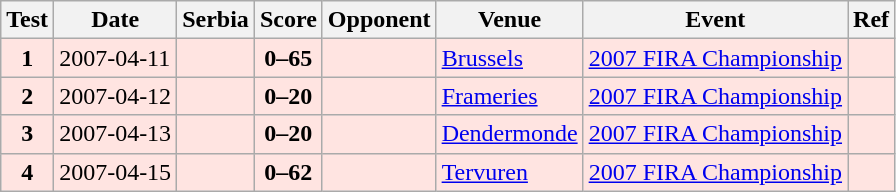<table class="wikitable sortable">
<tr>
<th>Test</th>
<th>Date</th>
<th>Serbia</th>
<th>Score</th>
<th>Opponent</th>
<th>Venue</th>
<th>Event</th>
<th>Ref</th>
</tr>
<tr bgcolor="FFE4E1">
<td align=center><strong>1</strong></td>
<td>2007-04-11</td>
<td></td>
<td align=center><strong>0–65</strong></td>
<td></td>
<td><a href='#'>Brussels</a></td>
<td><a href='#'>2007 FIRA Championship</a></td>
<td></td>
</tr>
<tr bgcolor="FFE4E1">
<td align=center><strong>2</strong></td>
<td>2007-04-12</td>
<td></td>
<td align=center><strong>0–20</strong></td>
<td></td>
<td><a href='#'>Frameries</a></td>
<td><a href='#'>2007 FIRA Championship</a></td>
<td></td>
</tr>
<tr bgcolor="FFE4E1">
<td align=center><strong>3</strong></td>
<td>2007-04-13</td>
<td></td>
<td align=center><strong>0–20</strong></td>
<td></td>
<td><a href='#'>Dendermonde</a></td>
<td><a href='#'>2007 FIRA Championship</a></td>
<td></td>
</tr>
<tr bgcolor="FFE4E1">
<td align=center><strong>4</strong></td>
<td>2007-04-15</td>
<td></td>
<td align=center><strong>0–62</strong></td>
<td></td>
<td><a href='#'>Tervuren</a></td>
<td><a href='#'>2007 FIRA Championship</a></td>
<td></td>
</tr>
</table>
